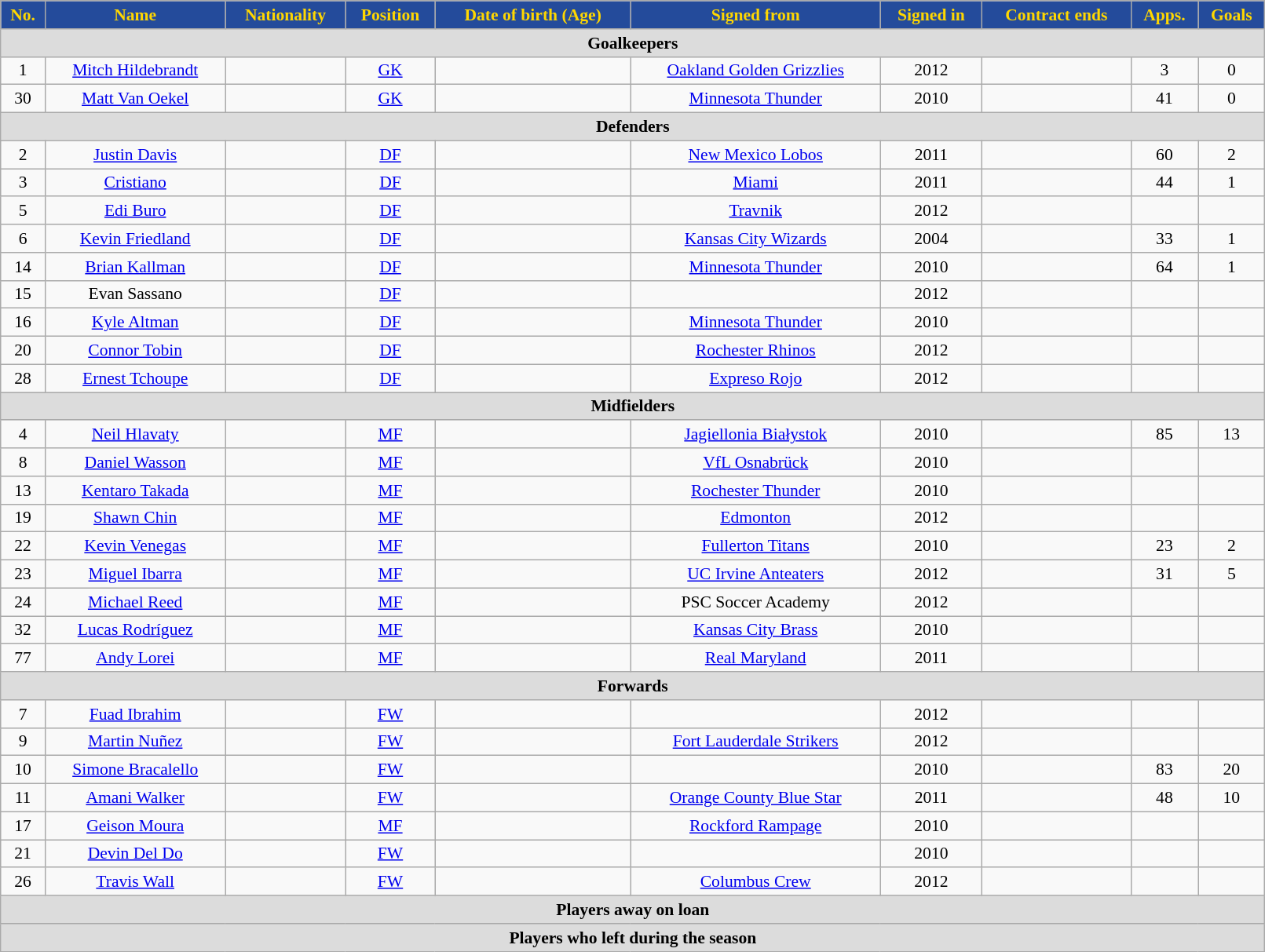<table class="wikitable"  style="text-align:center; font-size:90%; width:85%;">
<tr>
<th style="background:#244B9B; color:gold; text-align:center;">No.</th>
<th style="background:#244B9B; color:gold; text-align:center;">Name</th>
<th style="background:#244B9B; color:gold; text-align:center;">Nationality</th>
<th style="background:#244B9B; color:gold; text-align:center;">Position</th>
<th style="background:#244B9B; color:gold; text-align:center;">Date of birth (Age)</th>
<th style="background:#244B9B; color:gold; text-align:center;">Signed from</th>
<th style="background:#244B9B; color:gold; text-align:center;">Signed in</th>
<th style="background:#244B9B; color:gold; text-align:center;">Contract ends</th>
<th style="background:#244B9B; color:gold; text-align:center;">Apps.</th>
<th style="background:#244B9B; color:gold; text-align:center;">Goals</th>
</tr>
<tr>
<th colspan="11"  style="background:#dcdcdc; text-align:center;">Goalkeepers</th>
</tr>
<tr>
<td>1</td>
<td><a href='#'>Mitch Hildebrandt</a></td>
<td></td>
<td><a href='#'>GK</a></td>
<td></td>
<td><a href='#'>Oakland Golden Grizzlies</a></td>
<td>2012</td>
<td></td>
<td>3</td>
<td>0</td>
</tr>
<tr>
<td>30</td>
<td><a href='#'>Matt Van Oekel</a></td>
<td></td>
<td><a href='#'>GK</a></td>
<td></td>
<td><a href='#'>Minnesota Thunder</a></td>
<td>2010</td>
<td></td>
<td>41</td>
<td>0</td>
</tr>
<tr>
<th colspan="11"  style="background:#dcdcdc; text-align:center;">Defenders</th>
</tr>
<tr>
<td>2</td>
<td><a href='#'>Justin Davis</a></td>
<td></td>
<td><a href='#'>DF</a></td>
<td></td>
<td><a href='#'>New Mexico Lobos</a></td>
<td>2011</td>
<td></td>
<td>60</td>
<td>2</td>
</tr>
<tr>
<td>3</td>
<td><a href='#'>Cristiano</a></td>
<td></td>
<td><a href='#'>DF</a></td>
<td></td>
<td><a href='#'>Miami</a></td>
<td>2011</td>
<td></td>
<td>44</td>
<td>1</td>
</tr>
<tr>
<td>5</td>
<td><a href='#'>Edi Buro</a></td>
<td></td>
<td><a href='#'>DF</a></td>
<td></td>
<td> <a href='#'>Travnik</a></td>
<td>2012</td>
<td></td>
<td></td>
<td></td>
</tr>
<tr>
<td>6</td>
<td><a href='#'>Kevin Friedland</a></td>
<td></td>
<td><a href='#'>DF</a></td>
<td></td>
<td><a href='#'>Kansas City Wizards</a></td>
<td>2004</td>
<td></td>
<td>33</td>
<td>1</td>
</tr>
<tr>
<td>14</td>
<td><a href='#'>Brian Kallman</a></td>
<td></td>
<td><a href='#'>DF</a></td>
<td></td>
<td><a href='#'>Minnesota Thunder</a></td>
<td>2010</td>
<td></td>
<td>64</td>
<td>1</td>
</tr>
<tr>
<td>15</td>
<td>Evan Sassano</td>
<td></td>
<td><a href='#'>DF</a></td>
<td></td>
<td></td>
<td>2012</td>
<td></td>
<td></td>
<td></td>
</tr>
<tr>
<td>16</td>
<td><a href='#'>Kyle Altman</a></td>
<td></td>
<td><a href='#'>DF</a></td>
<td></td>
<td><a href='#'>Minnesota Thunder</a></td>
<td>2010</td>
<td></td>
<td></td>
<td></td>
</tr>
<tr>
<td>20</td>
<td><a href='#'>Connor Tobin</a></td>
<td></td>
<td><a href='#'>DF</a></td>
<td></td>
<td><a href='#'>Rochester Rhinos</a></td>
<td>2012</td>
<td></td>
<td></td>
<td></td>
</tr>
<tr>
<td>28</td>
<td><a href='#'>Ernest Tchoupe</a></td>
<td></td>
<td><a href='#'>DF</a></td>
<td></td>
<td> <a href='#'>Expreso Rojo</a></td>
<td>2012</td>
<td></td>
<td></td>
<td></td>
</tr>
<tr>
<th colspan="11"  style="background:#dcdcdc; text-align:center;">Midfielders</th>
</tr>
<tr>
<td>4</td>
<td><a href='#'>Neil Hlavaty</a></td>
<td></td>
<td><a href='#'>MF</a></td>
<td></td>
<td> <a href='#'>Jagiellonia Białystok</a></td>
<td>2010</td>
<td></td>
<td>85</td>
<td>13</td>
</tr>
<tr>
<td>8</td>
<td><a href='#'>Daniel Wasson</a></td>
<td></td>
<td><a href='#'>MF</a></td>
<td></td>
<td> <a href='#'>VfL Osnabrück</a></td>
<td>2010</td>
<td></td>
<td></td>
<td></td>
</tr>
<tr>
<td>13</td>
<td><a href='#'>Kentaro Takada</a></td>
<td></td>
<td><a href='#'>MF</a></td>
<td></td>
<td><a href='#'>Rochester Thunder</a></td>
<td>2010</td>
<td></td>
<td></td>
<td></td>
</tr>
<tr>
<td>19</td>
<td><a href='#'>Shawn Chin</a></td>
<td></td>
<td><a href='#'>MF</a></td>
<td></td>
<td> <a href='#'>Edmonton</a></td>
<td>2012</td>
<td></td>
<td></td>
<td></td>
</tr>
<tr>
<td>22</td>
<td><a href='#'>Kevin Venegas</a></td>
<td></td>
<td><a href='#'>MF</a></td>
<td></td>
<td><a href='#'>Fullerton Titans</a></td>
<td>2010</td>
<td></td>
<td>23</td>
<td>2</td>
</tr>
<tr>
<td>23</td>
<td><a href='#'>Miguel Ibarra</a></td>
<td></td>
<td><a href='#'>MF</a></td>
<td></td>
<td><a href='#'>UC Irvine Anteaters</a></td>
<td>2012</td>
<td></td>
<td>31</td>
<td>5</td>
</tr>
<tr>
<td>24</td>
<td><a href='#'>Michael Reed</a></td>
<td></td>
<td><a href='#'>MF</a></td>
<td></td>
<td>PSC Soccer Academy</td>
<td>2012</td>
<td></td>
<td></td>
<td></td>
</tr>
<tr>
<td>32</td>
<td><a href='#'>Lucas Rodríguez</a></td>
<td></td>
<td><a href='#'>MF</a></td>
<td></td>
<td><a href='#'>Kansas City Brass</a></td>
<td>2010</td>
<td></td>
<td></td>
<td></td>
</tr>
<tr>
<td>77</td>
<td><a href='#'>Andy Lorei</a></td>
<td></td>
<td><a href='#'>MF</a></td>
<td></td>
<td><a href='#'>Real Maryland</a></td>
<td>2011</td>
<td></td>
<td></td>
<td></td>
</tr>
<tr>
<th colspan="11"  style="background:#dcdcdc; text-align:center;">Forwards</th>
</tr>
<tr>
<td>7</td>
<td><a href='#'>Fuad Ibrahim</a></td>
<td></td>
<td><a href='#'>FW</a></td>
<td></td>
<td></td>
<td>2012</td>
<td></td>
<td></td>
<td></td>
</tr>
<tr>
<td>9</td>
<td><a href='#'>Martin Nuñez</a></td>
<td></td>
<td><a href='#'>FW</a></td>
<td></td>
<td><a href='#'>Fort Lauderdale Strikers</a></td>
<td>2012</td>
<td></td>
<td></td>
<td></td>
</tr>
<tr>
<td>10</td>
<td><a href='#'>Simone Bracalello</a></td>
<td></td>
<td><a href='#'>FW</a></td>
<td></td>
<td></td>
<td>2010</td>
<td></td>
<td>83</td>
<td>20</td>
</tr>
<tr>
<td>11</td>
<td><a href='#'>Amani Walker</a></td>
<td></td>
<td><a href='#'>FW</a></td>
<td></td>
<td><a href='#'>Orange County Blue Star</a></td>
<td>2011</td>
<td></td>
<td>48</td>
<td>10</td>
</tr>
<tr>
<td>17</td>
<td><a href='#'>Geison Moura</a></td>
<td></td>
<td><a href='#'>MF</a></td>
<td></td>
<td><a href='#'>Rockford Rampage</a></td>
<td>2010</td>
<td></td>
<td></td>
<td></td>
</tr>
<tr>
<td>21</td>
<td><a href='#'>Devin Del Do</a></td>
<td></td>
<td><a href='#'>FW</a></td>
<td></td>
<td></td>
<td>2010</td>
<td></td>
<td></td>
<td></td>
</tr>
<tr>
<td>26</td>
<td><a href='#'>Travis Wall</a></td>
<td></td>
<td><a href='#'>FW</a></td>
<td></td>
<td><a href='#'>Columbus Crew</a></td>
<td>2012</td>
<td></td>
<td></td>
<td></td>
</tr>
<tr>
<th colspan="11"  style="background:#dcdcdc; text-align:center;">Players away on loan</th>
</tr>
<tr>
<th colspan="11"  style="background:#dcdcdc; text-align:center;">Players who left during the season</th>
</tr>
</table>
